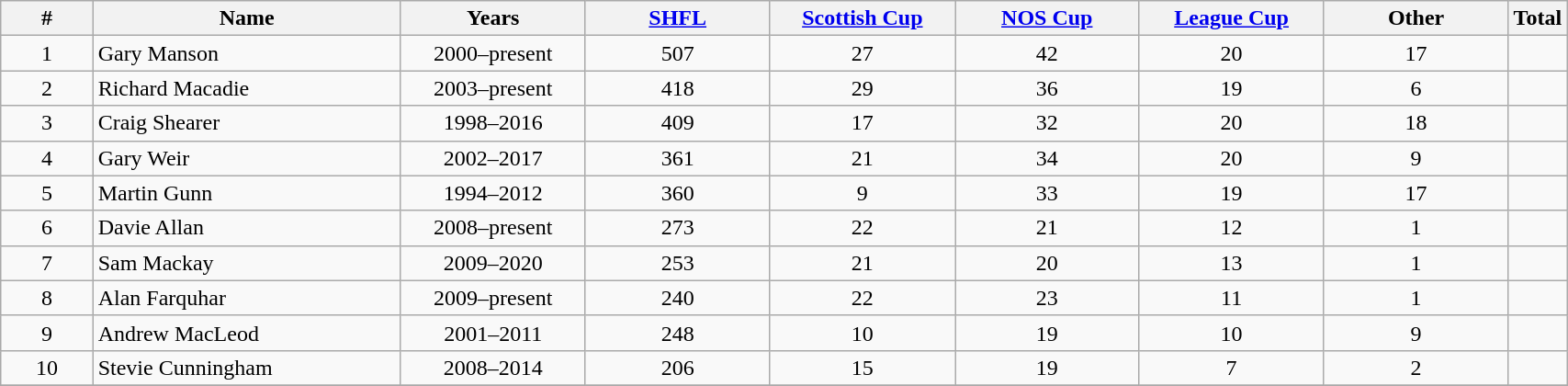<table class="wikitable sortable" style="text-align:center" width=90%>
<tr>
<th width=6%>#</th>
<th width=20%>Name</th>
<th width=12%>Years</th>
<th width=12%><a href='#'>SHFL</a></th>
<th width=12%><a href='#'>Scottish Cup</a></th>
<th width=12%><a href='#'>NOS Cup</a></th>
<th width=12%><a href='#'>League Cup</a></th>
<th width=12%>Other</th>
<th width=14%>Total</th>
</tr>
<tr>
<td>1</td>
<td align="left"> Gary Manson</td>
<td>2000–present</td>
<td>507</td>
<td>27</td>
<td>42</td>
<td>20</td>
<td>17</td>
<td></td>
</tr>
<tr>
<td>2</td>
<td align="left"> Richard Macadie</td>
<td>2003–present</td>
<td>418</td>
<td>29</td>
<td>36</td>
<td>19</td>
<td>6</td>
<td></td>
</tr>
<tr>
<td>3</td>
<td align="left"> Craig Shearer</td>
<td>1998–2016</td>
<td>409</td>
<td>17</td>
<td>32</td>
<td>20</td>
<td>18</td>
<td></td>
</tr>
<tr>
<td>4</td>
<td align="left"> Gary Weir</td>
<td>2002–2017</td>
<td>361</td>
<td>21</td>
<td>34</td>
<td>20</td>
<td>9</td>
<td></td>
</tr>
<tr>
<td>5</td>
<td align="left"> Martin Gunn</td>
<td>1994–2012</td>
<td>360</td>
<td>9</td>
<td>33</td>
<td>19</td>
<td>17</td>
<td></td>
</tr>
<tr>
<td>6</td>
<td align="left"> Davie Allan</td>
<td>2008–present</td>
<td>273</td>
<td>22</td>
<td>21</td>
<td>12</td>
<td>1</td>
<td></td>
</tr>
<tr>
<td>7</td>
<td align="left"> Sam Mackay</td>
<td>2009–2020</td>
<td>253</td>
<td>21</td>
<td>20</td>
<td>13</td>
<td>1</td>
<td></td>
</tr>
<tr>
<td>8</td>
<td align="left"> Alan Farquhar</td>
<td>2009–present</td>
<td>240</td>
<td>22</td>
<td>23</td>
<td>11</td>
<td>1</td>
<td></td>
</tr>
<tr>
<td>9</td>
<td align="left"> Andrew MacLeod</td>
<td>2001–2011</td>
<td>248</td>
<td>10</td>
<td>19</td>
<td>10</td>
<td>9</td>
<td></td>
</tr>
<tr>
<td>10</td>
<td align="left"> Stevie Cunningham</td>
<td>2008–2014</td>
<td>206</td>
<td>15</td>
<td>19</td>
<td>7</td>
<td>2</td>
<td></td>
</tr>
<tr>
</tr>
</table>
